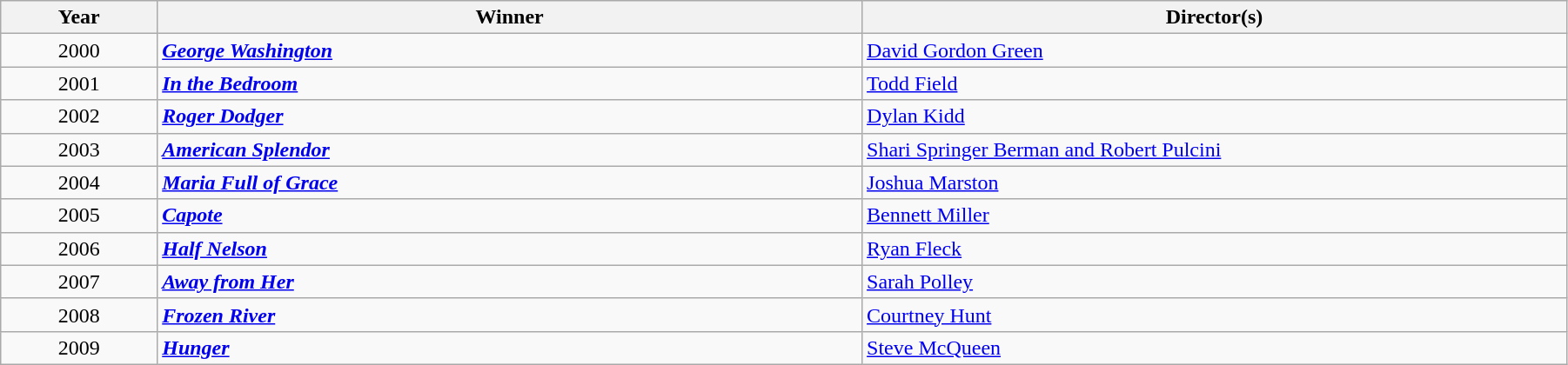<table class="wikitable" width="95%" cellpadding="5">
<tr>
<th width="10%">Year</th>
<th width="45%">Winner</th>
<th width="45%">Director(s)</th>
</tr>
<tr>
<td align="center">2000</td>
<td><strong><em><a href='#'>George Washington</a></em></strong></td>
<td><a href='#'>David Gordon Green</a></td>
</tr>
<tr>
<td align="center">2001</td>
<td><strong><em><a href='#'>In the Bedroom</a></em></strong></td>
<td><a href='#'>Todd Field</a></td>
</tr>
<tr>
<td align="center">2002</td>
<td><strong><em><a href='#'>Roger Dodger</a></em></strong></td>
<td><a href='#'>Dylan Kidd</a></td>
</tr>
<tr>
<td align="center">2003</td>
<td><strong><em><a href='#'>American Splendor</a></em></strong></td>
<td><a href='#'>Shari Springer Berman and Robert Pulcini</a></td>
</tr>
<tr>
<td align="center">2004</td>
<td><strong><em><a href='#'>Maria Full of Grace</a></em></strong></td>
<td><a href='#'>Joshua Marston</a></td>
</tr>
<tr>
<td align="center">2005</td>
<td><strong><em><a href='#'>Capote</a></em></strong></td>
<td><a href='#'>Bennett Miller</a></td>
</tr>
<tr>
<td align="center">2006</td>
<td><strong><em><a href='#'>Half Nelson</a></em></strong></td>
<td><a href='#'>Ryan Fleck</a></td>
</tr>
<tr>
<td align="center">2007</td>
<td><strong><em><a href='#'>Away from Her</a></em></strong></td>
<td><a href='#'>Sarah Polley</a></td>
</tr>
<tr>
<td align="center">2008</td>
<td><strong><em><a href='#'>Frozen River</a></em></strong></td>
<td><a href='#'>Courtney Hunt</a></td>
</tr>
<tr>
<td align="center">2009</td>
<td><strong><em><a href='#'>Hunger</a></em></strong></td>
<td><a href='#'>Steve McQueen</a></td>
</tr>
</table>
